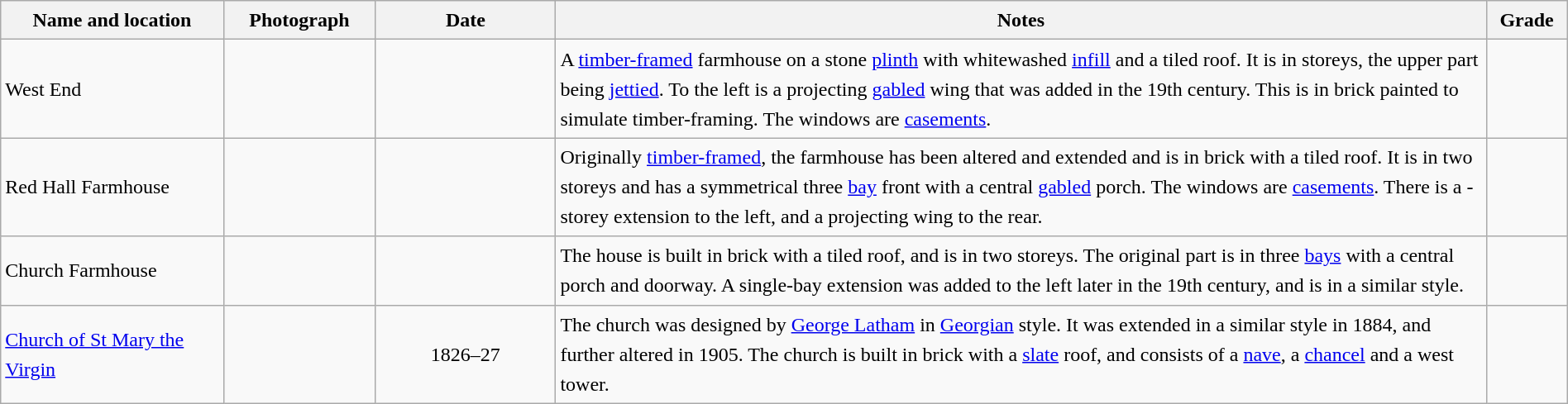<table class="wikitable sortable plainrowheaders" style="width:100%;border:0px;text-align:left;line-height:150%;">
<tr>
<th scope="col"  style="width:150px">Name and location</th>
<th scope="col"  style="width:100px" class="unsortable">Photograph</th>
<th scope="col"  style="width:120px">Date</th>
<th scope="col"  style="width:650px" class="unsortable">Notes</th>
<th scope="col"  style="width:50px">Grade</th>
</tr>
<tr>
<td>West End<br><small></small></td>
<td></td>
<td align="center"></td>
<td>A <a href='#'>timber-framed</a> farmhouse on a stone <a href='#'>plinth</a> with whitewashed <a href='#'>infill</a> and a tiled roof.  It is in  storeys, the upper part being <a href='#'>jettied</a>.  To the left is a projecting <a href='#'>gabled</a> wing that was added in the 19th century.  This is in brick painted to simulate timber-framing.  The windows are <a href='#'>casements</a>.</td>
<td align="center" ></td>
</tr>
<tr>
<td>Red Hall Farmhouse<br><small></small></td>
<td></td>
<td align="center"></td>
<td>Originally <a href='#'>timber-framed</a>, the farmhouse has been altered and extended and is in brick with a tiled roof.  It is in two storeys and has a symmetrical three <a href='#'>bay</a> front with a central <a href='#'>gabled</a> porch.  The windows are <a href='#'>casements</a>.  There is a -storey extension to the left, and a projecting wing to the rear.</td>
<td align="center" ></td>
</tr>
<tr>
<td>Church Farmhouse<br><small></small></td>
<td></td>
<td align="center"></td>
<td>The house is built in brick with a tiled roof, and is in two storeys.  The original part is in three <a href='#'>bays</a> with a central porch and doorway.  A single-bay extension was added to the left later in the 19th century, and is in a similar style.</td>
<td align="center" ></td>
</tr>
<tr>
<td><a href='#'>Church of St Mary the Virgin</a><br><small></small></td>
<td></td>
<td align="center">1826–27</td>
<td>The church was designed by <a href='#'>George Latham</a> in <a href='#'>Georgian</a> style.  It was extended in a similar style in 1884, and further altered in 1905.  The church is built in brick with a <a href='#'>slate</a> roof, and consists of a <a href='#'>nave</a>, a <a href='#'>chancel</a> and a west tower.</td>
<td align="center" ></td>
</tr>
<tr>
</tr>
</table>
